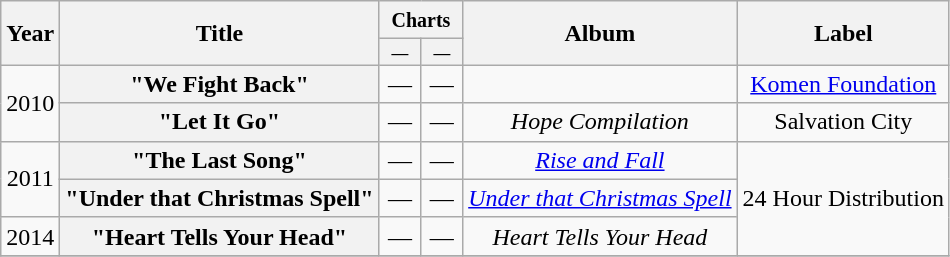<table class="wikitable plainrowheaders" style="text-align:center;">
<tr>
<th scope="col" rowspan="2">Year</th>
<th scope="col" rowspan="2">Title</th>
<th scope="col" colspan="2"><small>Charts</small></th>
<th scope="col" rowspan="2">Album</th>
<th scope="col" rowspan="2">Label</th>
</tr>
<tr>
<th style="width:2em;font-size:70%;">—</th>
<th style="width:2em;font-size:70%;">—</th>
</tr>
<tr>
<td rowspan="2">2010</td>
<th scope="row">"We Fight Back"</th>
<td>—</td>
<td>—</td>
<td></td>
<td><a href='#'>Komen Foundation</a></td>
</tr>
<tr>
<th scope="row">"Let It Go"</th>
<td>—</td>
<td>—</td>
<td><em>Hope Compilation</em></td>
<td>Salvation City</td>
</tr>
<tr>
<td rowspan="2">2011</td>
<th scope="row">"The Last Song"</th>
<td>—</td>
<td>—</td>
<td><em><a href='#'>Rise and Fall</a></em></td>
<td rowspan="3">24 Hour Distribution</td>
</tr>
<tr>
<th scope="row">"Under that Christmas Spell"</th>
<td>—</td>
<td>—</td>
<td><em><a href='#'>Under that Christmas Spell</a></em></td>
</tr>
<tr>
<td rowspan="1">2014</td>
<th scope="row">"Heart Tells Your Head"</th>
<td>—</td>
<td>—</td>
<td><em>Heart Tells Your Head</em></td>
</tr>
<tr>
</tr>
</table>
